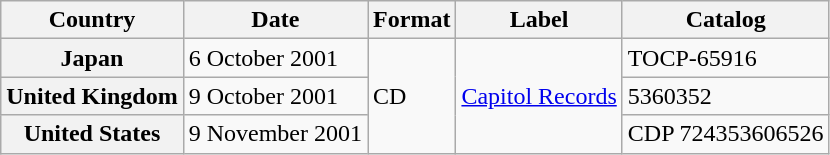<table class="wikitable plainrowheaders">
<tr>
<th scope="col">Country</th>
<th scope="col">Date</th>
<th scope="col">Format</th>
<th scope="col">Label</th>
<th scope="col">Catalog</th>
</tr>
<tr>
<th scope="row">Japan</th>
<td>6 October 2001</td>
<td rowspan="3">CD</td>
<td rowspan="3"><a href='#'>Capitol Records</a></td>
<td>TOCP-65916</td>
</tr>
<tr>
<th scope="row">United Kingdom</th>
<td>9 October 2001</td>
<td>5360352</td>
</tr>
<tr>
<th scope="row">United States</th>
<td>9 November 2001</td>
<td>CDP 724353606526</td>
</tr>
</table>
